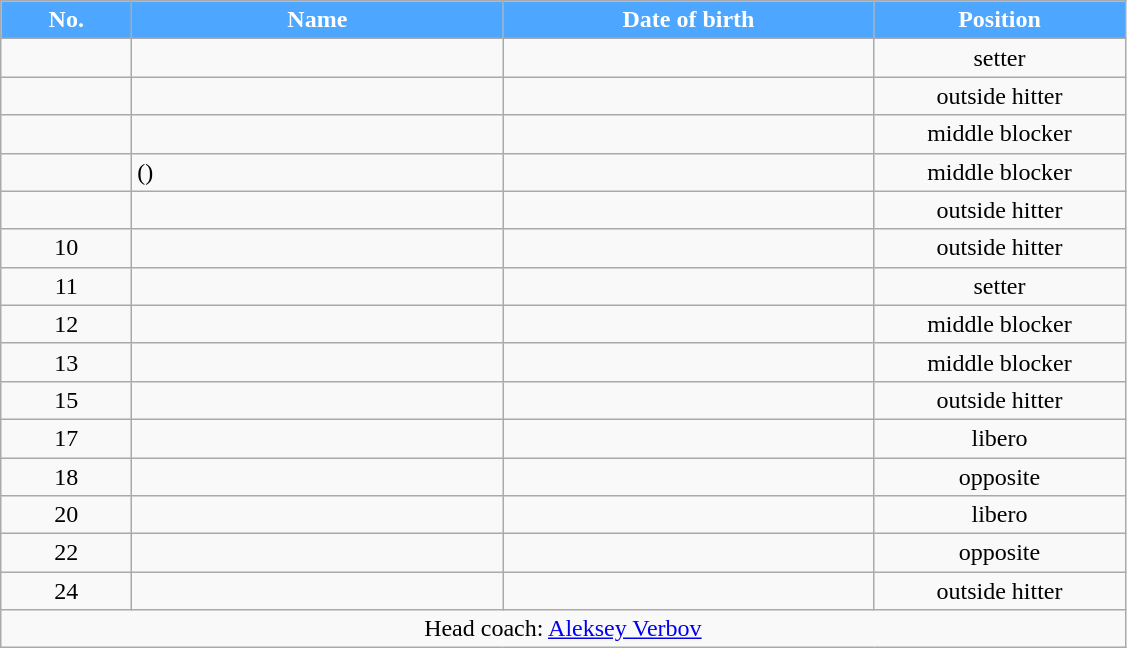<table class="wikitable sortable" style="font-size:100%; text-align:center;">
<tr>
<th style="width:5em; color:#FFFFFF; background-color:#4da6ff">No.</th>
<th style="width:15em; color:#FFFFFF; background-color:#4da6ff">Name</th>
<th style="width:15em; color:#FFFFFF; background-color:#4da6ff">Date of birth</th>
<th style="width:10em; color:#FFFFFF; background-color:#4da6ff">Position</th>
</tr>
<tr>
<td></td>
<td align=left> </td>
<td align=right></td>
<td>setter</td>
</tr>
<tr>
<td></td>
<td align=left> </td>
<td align=right></td>
<td>outside hitter</td>
</tr>
<tr>
<td></td>
<td align=left> </td>
<td align=right></td>
<td>middle blocker</td>
</tr>
<tr>
<td></td>
<td align=left>  ()</td>
<td align=right></td>
<td>middle blocker</td>
</tr>
<tr>
<td></td>
<td align=left> </td>
<td align=right></td>
<td>outside hitter</td>
</tr>
<tr>
<td>10</td>
<td align=left> </td>
<td align=right></td>
<td>outside hitter</td>
</tr>
<tr>
<td>11</td>
<td align=left> </td>
<td align=right></td>
<td>setter</td>
</tr>
<tr>
<td>12</td>
<td align=left> </td>
<td align=right></td>
<td>middle blocker</td>
</tr>
<tr>
<td>13</td>
<td align=left> </td>
<td align=right></td>
<td>middle blocker</td>
</tr>
<tr>
<td>15</td>
<td align=left> </td>
<td align=right></td>
<td>outside hitter</td>
</tr>
<tr>
<td>17</td>
<td align=left> </td>
<td align=right></td>
<td>libero</td>
</tr>
<tr>
<td>18</td>
<td align=left> </td>
<td align=right></td>
<td>opposite</td>
</tr>
<tr>
<td>20</td>
<td align=left> </td>
<td align=right></td>
<td>libero</td>
</tr>
<tr>
<td>22</td>
<td align=left> </td>
<td align=right></td>
<td>opposite</td>
</tr>
<tr>
<td>24</td>
<td align=left> </td>
<td align=right></td>
<td>outside hitter</td>
</tr>
<tr>
<td colspan=4>Head coach:  <a href='#'>Aleksey Verbov</a></td>
</tr>
</table>
